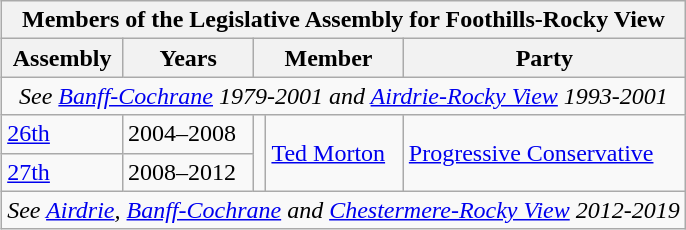<table class="wikitable" align=right>
<tr>
<th colspan=5>Members of the Legislative Assembly for Foothills-Rocky View</th>
</tr>
<tr>
<th>Assembly</th>
<th>Years</th>
<th colspan="2">Member</th>
<th>Party</th>
</tr>
<tr>
<td align="center" colspan=5><em>See <a href='#'>Banff-Cochrane</a> 1979-2001 and <a href='#'>Airdrie-Rocky View</a> 1993-2001</em></td>
</tr>
<tr>
<td><a href='#'>26th</a></td>
<td>2004–2008</td>
<td rowspan=2 ></td>
<td rowspan=2><a href='#'>Ted Morton</a></td>
<td rowspan=2><a href='#'>Progressive Conservative</a></td>
</tr>
<tr>
<td><a href='#'>27th</a></td>
<td>2008–2012</td>
</tr>
<tr>
<td colspan=5 align=center><em>See <a href='#'>Airdrie</a>, <a href='#'>Banff-Cochrane</a> and <a href='#'>Chestermere-Rocky View</a> 2012-2019</em></td>
</tr>
</table>
